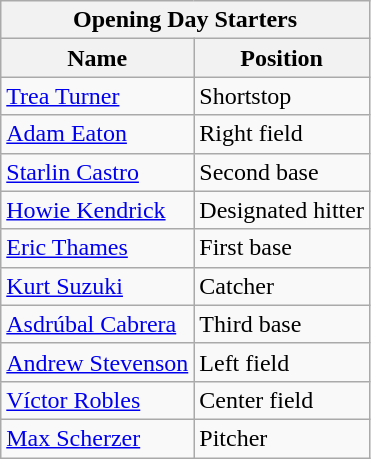<table class="wikitable" style="text-align:left">
<tr>
<th colspan="2">Opening Day Starters</th>
</tr>
<tr>
<th>Name</th>
<th>Position</th>
</tr>
<tr>
<td><a href='#'>Trea Turner</a></td>
<td>Shortstop</td>
</tr>
<tr>
<td><a href='#'>Adam Eaton</a></td>
<td>Right field</td>
</tr>
<tr>
<td><a href='#'>Starlin Castro</a></td>
<td>Second base</td>
</tr>
<tr>
<td><a href='#'>Howie Kendrick</a></td>
<td>Designated hitter</td>
</tr>
<tr>
<td><a href='#'>Eric Thames</a></td>
<td>First base</td>
</tr>
<tr>
<td><a href='#'>Kurt Suzuki</a></td>
<td>Catcher</td>
</tr>
<tr>
<td><a href='#'>Asdrúbal Cabrera</a> <small></small></td>
<td>Third base</td>
</tr>
<tr>
<td><a href='#'>Andrew Stevenson</a></td>
<td>Left field</td>
</tr>
<tr>
<td><a href='#'>Víctor Robles</a></td>
<td>Center field</td>
</tr>
<tr>
<td><a href='#'>Max Scherzer</a></td>
<td>Pitcher</td>
</tr>
</table>
